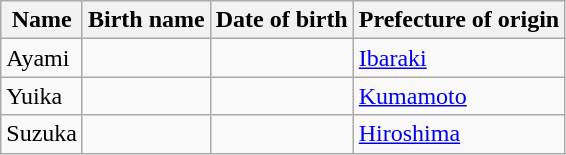<table class="wikitable">
<tr>
<th>Name</th>
<th>Birth name</th>
<th>Date of birth</th>
<th>Prefecture of origin</th>
</tr>
<tr>
<td>Ayami</td>
<td></td>
<td></td>
<td><a href='#'>Ibaraki</a></td>
</tr>
<tr>
<td>Yuika</td>
<td></td>
<td></td>
<td><a href='#'>Kumamoto</a></td>
</tr>
<tr>
<td>Suzuka</td>
<td></td>
<td></td>
<td><a href='#'>Hiroshima</a></td>
</tr>
</table>
